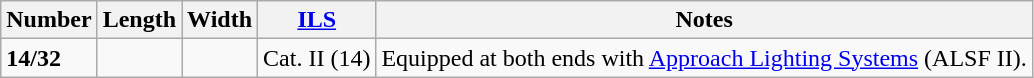<table class="wikitable">
<tr>
<th>Number</th>
<th>Length</th>
<th>Width</th>
<th><a href='#'>ILS</a></th>
<th>Notes</th>
</tr>
<tr>
<td><strong>14/32</strong></td>
<td></td>
<td></td>
<td>Cat. II (14)</td>
<td>Equipped at both ends with <a href='#'>Approach Lighting Systems</a> (ALSF II).</td>
</tr>
</table>
